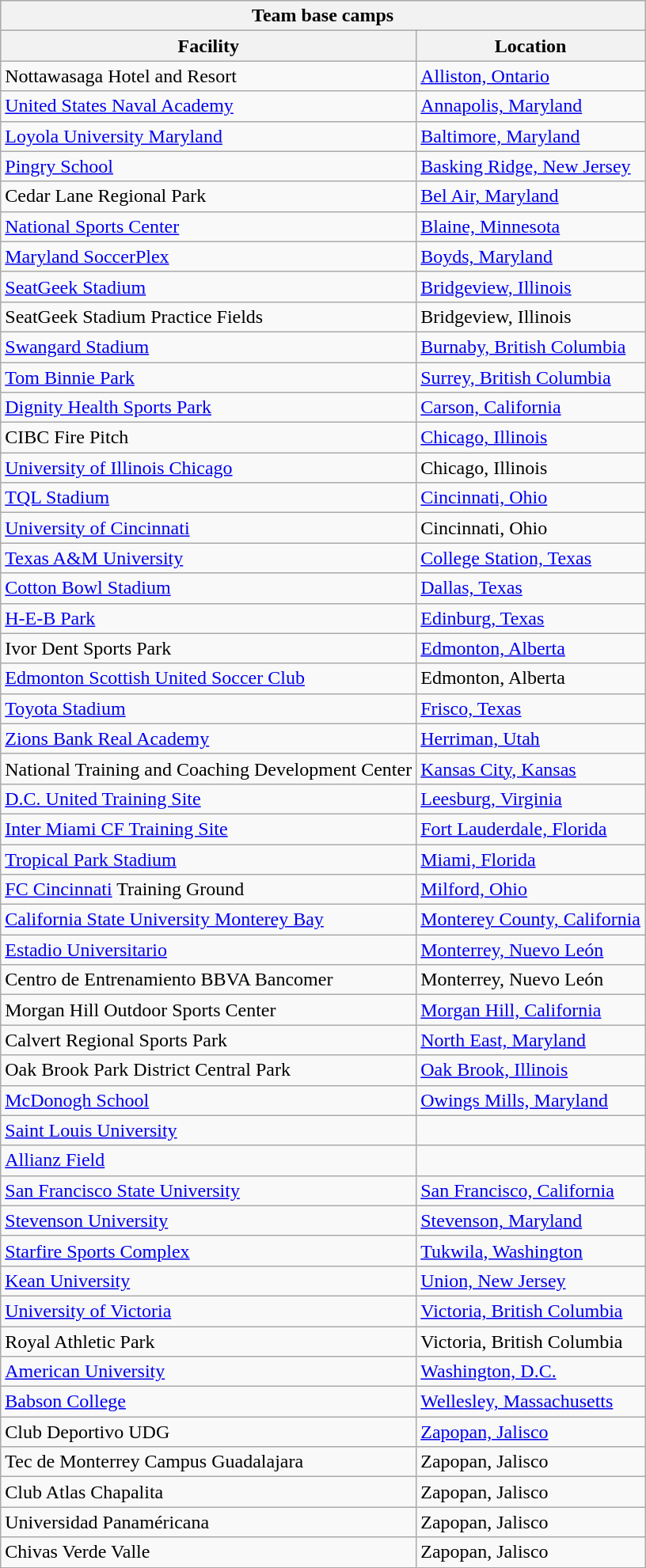<table class="wikitable collapsible collapsed">
<tr>
<th colspan="5">Team base camps</th>
</tr>
<tr>
<th>Facility</th>
<th>Location</th>
</tr>
<tr>
<td>Nottawasaga Hotel and Resort</td>
<td><a href='#'>Alliston, Ontario</a></td>
</tr>
<tr>
<td><a href='#'>United States Naval Academy</a></td>
<td><a href='#'>Annapolis, Maryland</a></td>
</tr>
<tr>
<td><a href='#'>Loyola University Maryland</a></td>
<td><a href='#'>Baltimore, Maryland</a></td>
</tr>
<tr>
<td><a href='#'>Pingry School</a></td>
<td><a href='#'>Basking Ridge, New Jersey</a></td>
</tr>
<tr>
<td>Cedar Lane Regional Park</td>
<td><a href='#'>Bel Air, Maryland</a></td>
</tr>
<tr>
<td><a href='#'>National Sports Center</a></td>
<td><a href='#'>Blaine, Minnesota</a></td>
</tr>
<tr>
<td><a href='#'>Maryland SoccerPlex</a></td>
<td><a href='#'>Boyds, Maryland</a></td>
</tr>
<tr>
<td><a href='#'>SeatGeek Stadium</a></td>
<td><a href='#'>Bridgeview, Illinois</a></td>
</tr>
<tr>
<td>SeatGeek Stadium Practice Fields</td>
<td>Bridgeview, Illinois</td>
</tr>
<tr>
<td><a href='#'>Swangard Stadium</a></td>
<td><a href='#'>Burnaby, British Columbia</a></td>
</tr>
<tr>
<td><a href='#'>Tom Binnie Park</a></td>
<td><a href='#'>Surrey, British Columbia</a></td>
</tr>
<tr>
<td><a href='#'>Dignity Health Sports Park</a></td>
<td><a href='#'>Carson, California</a></td>
</tr>
<tr>
<td>CIBC Fire Pitch</td>
<td><a href='#'>Chicago, Illinois</a></td>
</tr>
<tr>
<td><a href='#'>University of Illinois Chicago</a></td>
<td>Chicago, Illinois</td>
</tr>
<tr>
<td><a href='#'>TQL Stadium</a></td>
<td><a href='#'>Cincinnati, Ohio</a></td>
</tr>
<tr>
<td><a href='#'>University of Cincinnati</a></td>
<td>Cincinnati, Ohio</td>
</tr>
<tr>
<td><a href='#'>Texas A&M University</a></td>
<td><a href='#'>College Station, Texas</a></td>
</tr>
<tr>
<td><a href='#'>Cotton Bowl Stadium</a></td>
<td><a href='#'>Dallas, Texas</a></td>
</tr>
<tr>
<td><a href='#'>H-E-B Park</a></td>
<td><a href='#'>Edinburg, Texas</a></td>
</tr>
<tr>
<td>Ivor Dent Sports Park</td>
<td><a href='#'>Edmonton, Alberta</a></td>
</tr>
<tr>
<td><a href='#'>Edmonton Scottish United Soccer Club</a></td>
<td>Edmonton, Alberta</td>
</tr>
<tr>
<td><a href='#'>Toyota Stadium</a></td>
<td><a href='#'>Frisco, Texas</a></td>
</tr>
<tr>
<td><a href='#'>Zions Bank Real Academy</a></td>
<td><a href='#'>Herriman, Utah</a></td>
</tr>
<tr>
<td>National Training and Coaching Development Center</td>
<td><a href='#'>Kansas City, Kansas</a></td>
</tr>
<tr>
<td><a href='#'>D.C. United Training Site</a></td>
<td><a href='#'>Leesburg, Virginia</a></td>
</tr>
<tr>
<td><a href='#'>Inter Miami CF Training Site</a></td>
<td><a href='#'>Fort Lauderdale, Florida</a></td>
</tr>
<tr>
<td><a href='#'>Tropical Park Stadium</a></td>
<td><a href='#'>Miami, Florida</a></td>
</tr>
<tr>
<td><a href='#'>FC Cincinnati</a> Training Ground</td>
<td><a href='#'>Milford, Ohio</a></td>
</tr>
<tr>
<td><a href='#'>California State University Monterey Bay</a></td>
<td><a href='#'>Monterey County, California</a></td>
</tr>
<tr>
<td><a href='#'>Estadio Universitario</a></td>
<td><a href='#'>Monterrey, Nuevo León</a></td>
</tr>
<tr>
<td>Centro de Entrenamiento BBVA Bancomer</td>
<td>Monterrey, Nuevo León</td>
</tr>
<tr>
<td>Morgan Hill Outdoor Sports Center</td>
<td><a href='#'>Morgan Hill, California</a></td>
</tr>
<tr>
<td>Calvert Regional Sports Park</td>
<td><a href='#'>North East, Maryland</a></td>
</tr>
<tr>
<td>Oak Brook Park District Central Park</td>
<td><a href='#'>Oak Brook, Illinois</a></td>
</tr>
<tr>
<td><a href='#'>McDonogh School</a></td>
<td><a href='#'>Owings Mills, Maryland</a></td>
</tr>
<tr>
<td><a href='#'>Saint Louis University</a></td>
<td></td>
</tr>
<tr>
<td><a href='#'>Allianz Field</a></td>
<td></td>
</tr>
<tr>
<td><a href='#'>San Francisco State University</a></td>
<td><a href='#'>San Francisco, California</a></td>
</tr>
<tr>
<td><a href='#'>Stevenson University</a></td>
<td><a href='#'>Stevenson, Maryland</a></td>
</tr>
<tr>
<td><a href='#'>Starfire Sports Complex</a></td>
<td><a href='#'>Tukwila, Washington</a></td>
</tr>
<tr>
<td><a href='#'>Kean University</a></td>
<td><a href='#'>Union, New Jersey</a></td>
</tr>
<tr>
<td><a href='#'>University of Victoria</a></td>
<td><a href='#'>Victoria, British Columbia</a></td>
</tr>
<tr>
<td>Royal Athletic Park</td>
<td>Victoria, British Columbia</td>
</tr>
<tr>
<td><a href='#'>American University</a></td>
<td><a href='#'>Washington, D.C.</a></td>
</tr>
<tr>
<td><a href='#'>Babson College</a></td>
<td><a href='#'>Wellesley, Massachusetts</a></td>
</tr>
<tr>
<td>Club Deportivo UDG</td>
<td><a href='#'>Zapopan, Jalisco</a></td>
</tr>
<tr>
<td>Tec de Monterrey Campus Guadalajara</td>
<td>Zapopan, Jalisco</td>
</tr>
<tr>
<td>Club Atlas Chapalita</td>
<td>Zapopan, Jalisco</td>
</tr>
<tr>
<td>Universidad Panaméricana</td>
<td>Zapopan, Jalisco</td>
</tr>
<tr>
<td>Chivas Verde Valle</td>
<td>Zapopan, Jalisco</td>
</tr>
</table>
